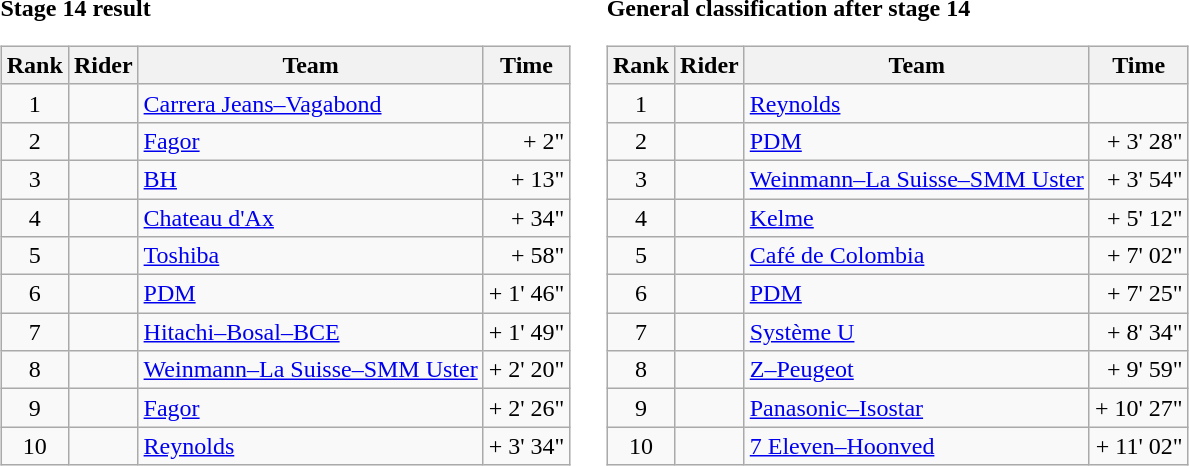<table>
<tr>
<td><strong>Stage 14 result</strong><br><table class="wikitable">
<tr>
<th scope="col">Rank</th>
<th scope="col">Rider</th>
<th scope="col">Team</th>
<th scope="col">Time</th>
</tr>
<tr>
<td style="text-align:center;">1</td>
<td></td>
<td><a href='#'>Carrera Jeans–Vagabond</a></td>
<td style="text-align:right;"></td>
</tr>
<tr>
<td style="text-align:center;">2</td>
<td></td>
<td><a href='#'>Fagor</a></td>
<td style="text-align:right;">+ 2"</td>
</tr>
<tr>
<td style="text-align:center;">3</td>
<td></td>
<td><a href='#'>BH</a></td>
<td style="text-align:right;">+ 13"</td>
</tr>
<tr>
<td style="text-align:center;">4</td>
<td></td>
<td><a href='#'>Chateau d'Ax</a></td>
<td style="text-align:right;">+ 34"</td>
</tr>
<tr>
<td style="text-align:center;">5</td>
<td></td>
<td><a href='#'>Toshiba</a></td>
<td style="text-align:right;">+ 58"</td>
</tr>
<tr>
<td style="text-align:center;">6</td>
<td></td>
<td><a href='#'>PDM</a></td>
<td style="text-align:right;">+ 1' 46"</td>
</tr>
<tr>
<td style="text-align:center;">7</td>
<td></td>
<td><a href='#'>Hitachi–Bosal–BCE</a></td>
<td style="text-align:right;">+ 1' 49"</td>
</tr>
<tr>
<td style="text-align:center;">8</td>
<td></td>
<td><a href='#'>Weinmann–La Suisse–SMM Uster</a></td>
<td style="text-align:right;">+ 2' 20"</td>
</tr>
<tr>
<td style="text-align:center;">9</td>
<td></td>
<td><a href='#'>Fagor</a></td>
<td style="text-align:right;">+ 2' 26"</td>
</tr>
<tr>
<td style="text-align:center;">10</td>
<td></td>
<td><a href='#'>Reynolds</a></td>
<td style="text-align:right;">+ 3' 34"</td>
</tr>
</table>
</td>
<td></td>
<td><strong>General classification after stage 14</strong><br><table class="wikitable">
<tr>
<th scope="col">Rank</th>
<th scope="col">Rider</th>
<th scope="col">Team</th>
<th scope="col">Time</th>
</tr>
<tr>
<td style="text-align:center;">1</td>
<td> </td>
<td><a href='#'>Reynolds</a></td>
<td style="text-align:right;"></td>
</tr>
<tr>
<td style="text-align:center;">2</td>
<td></td>
<td><a href='#'>PDM</a></td>
<td style="text-align:right;">+ 3' 28"</td>
</tr>
<tr>
<td style="text-align:center;">3</td>
<td></td>
<td><a href='#'>Weinmann–La Suisse–SMM Uster</a></td>
<td style="text-align:right;">+ 3' 54"</td>
</tr>
<tr>
<td style="text-align:center;">4</td>
<td></td>
<td><a href='#'>Kelme</a></td>
<td style="text-align:right;">+ 5' 12"</td>
</tr>
<tr>
<td style="text-align:center;">5</td>
<td></td>
<td><a href='#'>Café de Colombia</a></td>
<td style="text-align:right;">+ 7' 02"</td>
</tr>
<tr>
<td style="text-align:center;">6</td>
<td></td>
<td><a href='#'>PDM</a></td>
<td style="text-align:right;">+ 7' 25"</td>
</tr>
<tr>
<td style="text-align:center;">7</td>
<td></td>
<td><a href='#'>Système U</a></td>
<td style="text-align:right;">+ 8' 34"</td>
</tr>
<tr>
<td style="text-align:center;">8</td>
<td></td>
<td><a href='#'>Z–Peugeot</a></td>
<td style="text-align:right;">+ 9' 59"</td>
</tr>
<tr>
<td style="text-align:center;">9</td>
<td></td>
<td><a href='#'>Panasonic–Isostar</a></td>
<td style="text-align:right;">+ 10' 27"</td>
</tr>
<tr>
<td style="text-align:center;">10</td>
<td></td>
<td><a href='#'>7 Eleven–Hoonved</a></td>
<td style="text-align:right;">+ 11' 02"</td>
</tr>
</table>
</td>
</tr>
</table>
